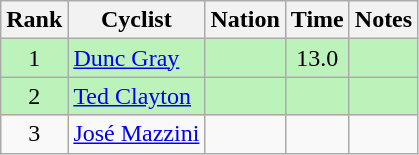<table class="wikitable sortable" style="text-align:center">
<tr>
<th>Rank</th>
<th>Cyclist</th>
<th>Nation</th>
<th>Time</th>
<th>Notes</th>
</tr>
<tr style="background:#bbf3bb;">
<td>1</td>
<td align=left><a href='#'>Dunc Gray</a></td>
<td align=left></td>
<td>13.0</td>
<td></td>
</tr>
<tr style="background:#bbf3bb;">
<td>2</td>
<td align=left><a href='#'>Ted Clayton</a></td>
<td align=left></td>
<td></td>
<td></td>
</tr>
<tr>
<td>3</td>
<td align=left><a href='#'>José Mazzini</a></td>
<td align=left></td>
<td></td>
<td></td>
</tr>
</table>
